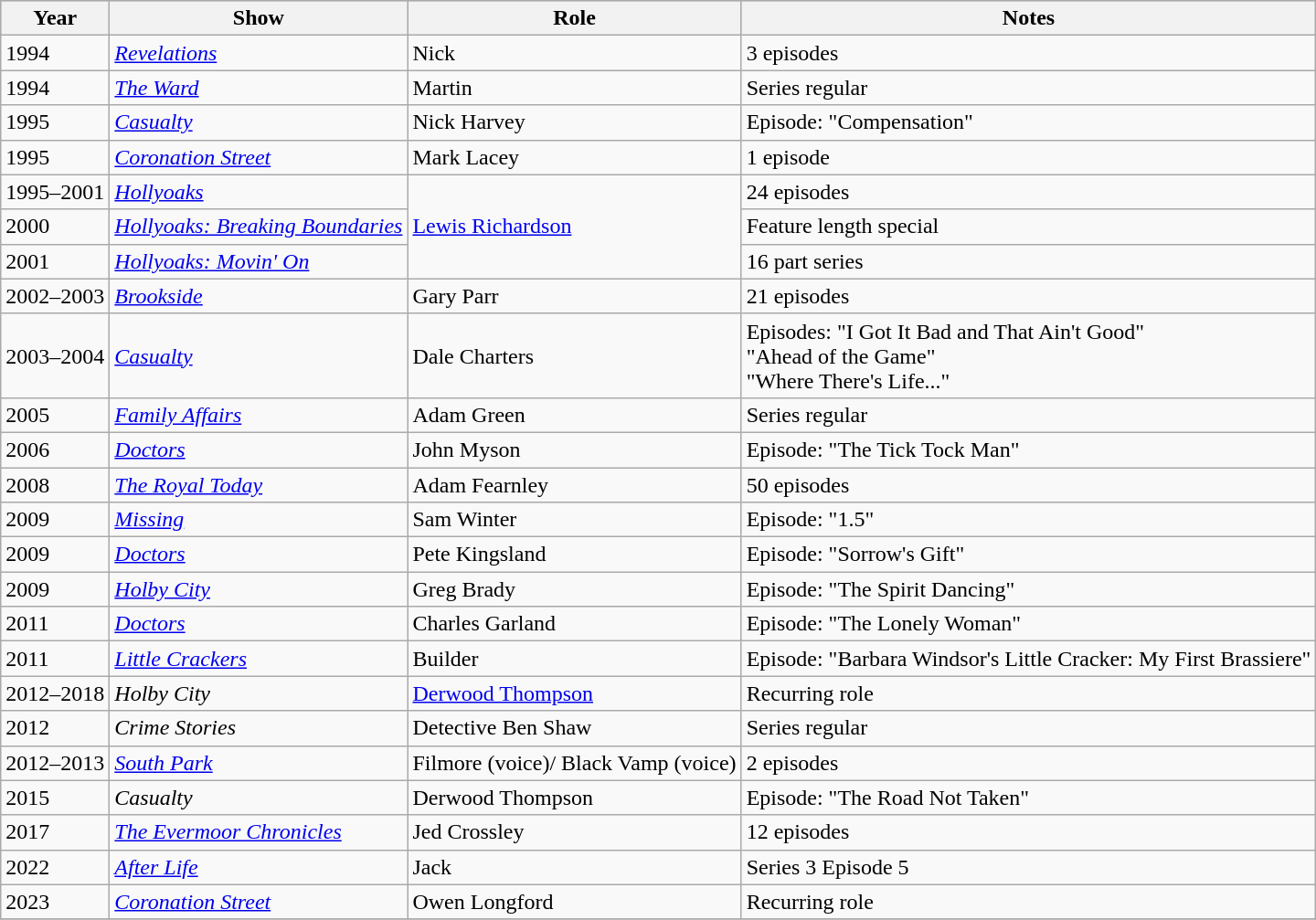<table class="wikitable">
<tr style="background:#b0c4de; text-align:center;">
<th>Year</th>
<th>Show</th>
<th>Role</th>
<th>Notes</th>
</tr>
<tr>
<td>1994</td>
<td><em><a href='#'>Revelations</a></em></td>
<td>Nick</td>
<td>3 episodes</td>
</tr>
<tr>
<td>1994</td>
<td><em><a href='#'>The Ward</a></em></td>
<td>Martin</td>
<td>Series regular</td>
</tr>
<tr>
<td>1995</td>
<td><em><a href='#'>Casualty</a></em></td>
<td>Nick Harvey</td>
<td>Episode: "Compensation"</td>
</tr>
<tr>
<td>1995</td>
<td><em><a href='#'>Coronation Street</a></em></td>
<td>Mark Lacey</td>
<td>1 episode</td>
</tr>
<tr>
<td>1995–2001</td>
<td><em><a href='#'>Hollyoaks</a></em></td>
<td rowspan="3"><a href='#'>Lewis Richardson</a></td>
<td>24 episodes</td>
</tr>
<tr>
<td>2000</td>
<td><em><a href='#'>Hollyoaks: Breaking Boundaries</a></em></td>
<td>Feature length special</td>
</tr>
<tr>
<td>2001</td>
<td><em><a href='#'>Hollyoaks: Movin' On</a></em></td>
<td>16 part series</td>
</tr>
<tr>
<td>2002–2003</td>
<td><em><a href='#'>Brookside</a></em></td>
<td>Gary Parr</td>
<td>21 episodes</td>
</tr>
<tr>
<td>2003–2004</td>
<td><em><a href='#'>Casualty</a></em></td>
<td>Dale Charters</td>
<td>Episodes: "I Got It Bad and That Ain't Good"<br>"Ahead of the Game"<br>"Where There's Life..."</td>
</tr>
<tr>
<td>2005</td>
<td><em><a href='#'>Family Affairs</a></em></td>
<td>Adam Green</td>
<td>Series regular</td>
</tr>
<tr>
<td>2006</td>
<td><em><a href='#'>Doctors</a></em></td>
<td>John Myson</td>
<td>Episode: "The Tick Tock Man"</td>
</tr>
<tr>
<td>2008</td>
<td><em><a href='#'>The Royal Today</a></em></td>
<td>Adam Fearnley</td>
<td>50 episodes</td>
</tr>
<tr>
<td>2009</td>
<td><em><a href='#'>Missing</a></em></td>
<td>Sam Winter</td>
<td>Episode: "1.5"</td>
</tr>
<tr>
<td>2009</td>
<td><em><a href='#'>Doctors</a></em></td>
<td>Pete Kingsland</td>
<td>Episode: "Sorrow's Gift"</td>
</tr>
<tr>
<td>2009</td>
<td><em><a href='#'>Holby City</a></em></td>
<td>Greg Brady</td>
<td>Episode: "The Spirit Dancing"</td>
</tr>
<tr>
<td>2011</td>
<td><em><a href='#'>Doctors</a></em></td>
<td>Charles Garland</td>
<td>Episode: "The Lonely Woman"</td>
</tr>
<tr>
<td>2011</td>
<td><em><a href='#'>Little Crackers</a></em></td>
<td>Builder</td>
<td>Episode: "Barbara Windsor's Little Cracker: My First Brassiere"</td>
</tr>
<tr>
<td>2012–2018</td>
<td><em>Holby City</em></td>
<td><a href='#'>Derwood Thompson</a></td>
<td>Recurring role</td>
</tr>
<tr>
<td>2012</td>
<td><em>Crime Stories</em></td>
<td>Detective Ben Shaw</td>
<td>Series regular</td>
</tr>
<tr>
<td>2012–2013</td>
<td><em><a href='#'>South Park</a></em></td>
<td>Filmore (voice)/ Black Vamp (voice)</td>
<td>2 episodes</td>
</tr>
<tr>
<td>2015</td>
<td><em>Casualty</em></td>
<td>Derwood Thompson</td>
<td>Episode: "The Road Not Taken"</td>
</tr>
<tr>
<td>2017</td>
<td><em><a href='#'>The Evermoor Chronicles</a></em></td>
<td>Jed Crossley</td>
<td>12 episodes</td>
</tr>
<tr>
<td>2022</td>
<td><em><a href='#'>After Life</a></em></td>
<td>Jack</td>
<td>Series 3 Episode 5</td>
</tr>
<tr>
<td>2023</td>
<td><em><a href='#'>Coronation Street</a></em></td>
<td>Owen Longford</td>
<td>Recurring role</td>
</tr>
<tr>
</tr>
</table>
